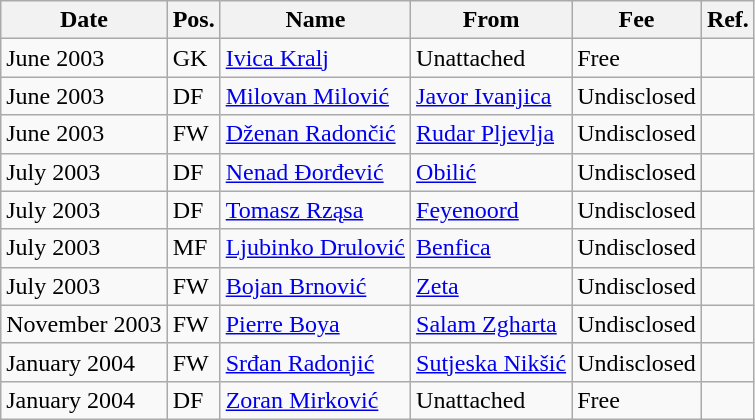<table class="wikitable">
<tr>
<th>Date</th>
<th>Pos.</th>
<th>Name</th>
<th>From</th>
<th>Fee</th>
<th>Ref.</th>
</tr>
<tr>
<td>June 2003</td>
<td>GK</td>
<td> <a href='#'>Ivica Kralj</a></td>
<td>Unattached</td>
<td>Free</td>
<td></td>
</tr>
<tr>
<td>June 2003</td>
<td>DF</td>
<td> <a href='#'>Milovan Milović</a></td>
<td> <a href='#'>Javor Ivanjica</a></td>
<td>Undisclosed</td>
<td></td>
</tr>
<tr>
<td>June 2003</td>
<td>FW</td>
<td> <a href='#'>Dženan Radončić</a></td>
<td> <a href='#'>Rudar Pljevlja</a></td>
<td>Undisclosed</td>
<td></td>
</tr>
<tr>
<td>July 2003</td>
<td>DF</td>
<td> <a href='#'>Nenad Đorđević</a></td>
<td> <a href='#'>Obilić</a></td>
<td>Undisclosed</td>
<td></td>
</tr>
<tr>
<td>July 2003</td>
<td>DF</td>
<td> <a href='#'>Tomasz Rząsa</a></td>
<td> <a href='#'>Feyenoord</a></td>
<td>Undisclosed</td>
<td></td>
</tr>
<tr>
<td>July 2003</td>
<td>MF</td>
<td> <a href='#'>Ljubinko Drulović</a></td>
<td> <a href='#'>Benfica</a></td>
<td>Undisclosed</td>
<td></td>
</tr>
<tr>
<td>July 2003</td>
<td>FW</td>
<td> <a href='#'>Bojan Brnović</a></td>
<td> <a href='#'>Zeta</a></td>
<td>Undisclosed</td>
<td></td>
</tr>
<tr>
<td>November 2003</td>
<td>FW</td>
<td> <a href='#'>Pierre Boya</a></td>
<td> <a href='#'>Salam Zgharta</a></td>
<td>Undisclosed</td>
<td></td>
</tr>
<tr>
<td>January 2004</td>
<td>FW</td>
<td> <a href='#'>Srđan Radonjić</a></td>
<td> <a href='#'>Sutjeska Nikšić</a></td>
<td>Undisclosed</td>
<td></td>
</tr>
<tr>
<td>January 2004</td>
<td>DF</td>
<td> <a href='#'>Zoran Mirković</a></td>
<td>Unattached</td>
<td>Free</td>
<td></td>
</tr>
</table>
